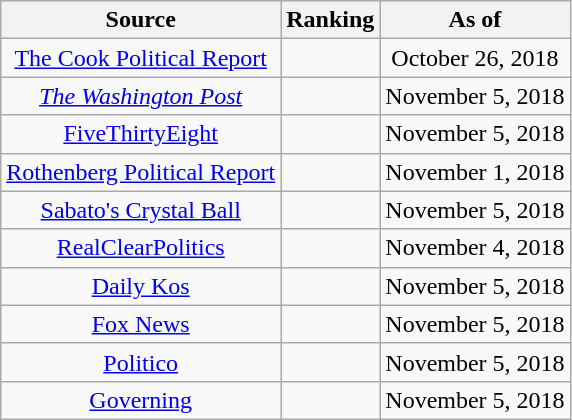<table class="wikitable" style="text-align:center">
<tr>
<th>Source</th>
<th>Ranking</th>
<th>As of</th>
</tr>
<tr>
<td><a href='#'>The Cook Political Report</a></td>
<td></td>
<td>October 26, 2018</td>
</tr>
<tr>
<td><em><a href='#'>The Washington Post</a></em></td>
<td></td>
<td>November 5, 2018</td>
</tr>
<tr>
<td><a href='#'>FiveThirtyEight</a></td>
<td></td>
<td>November 5, 2018</td>
</tr>
<tr>
<td><a href='#'>Rothenberg Political Report</a></td>
<td></td>
<td>November 1, 2018</td>
</tr>
<tr>
<td><a href='#'>Sabato's Crystal Ball</a></td>
<td></td>
<td>November 5, 2018</td>
</tr>
<tr>
<td><a href='#'>RealClearPolitics</a></td>
<td></td>
<td>November 4, 2018</td>
</tr>
<tr>
<td><a href='#'>Daily Kos</a></td>
<td></td>
<td>November 5, 2018</td>
</tr>
<tr>
<td><a href='#'>Fox News</a></td>
<td></td>
<td>November 5, 2018</td>
</tr>
<tr>
<td><a href='#'>Politico</a></td>
<td></td>
<td>November 5, 2018</td>
</tr>
<tr>
<td><a href='#'>Governing</a></td>
<td></td>
<td>November 5, 2018</td>
</tr>
</table>
